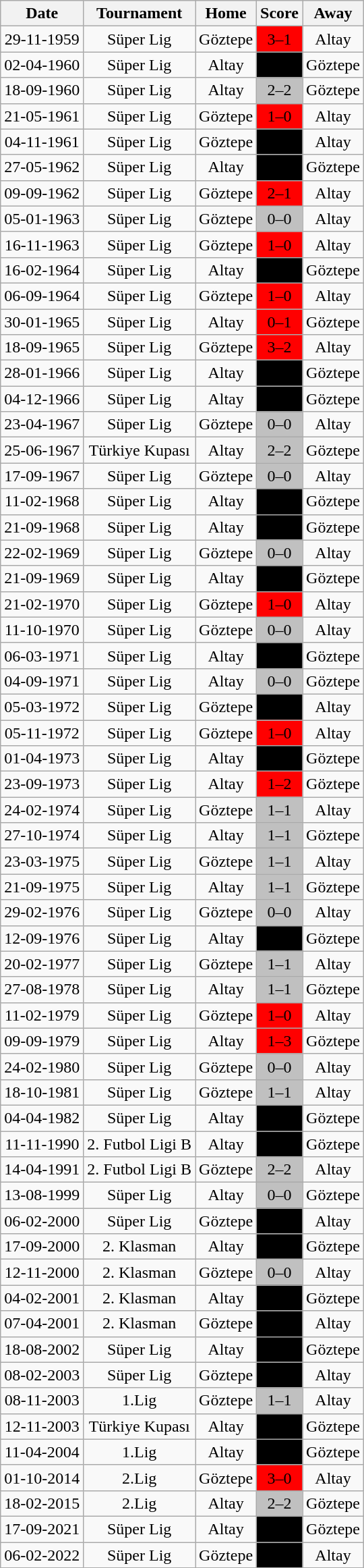<table class="wikitable" style="text-align:center">
<tr>
<th>Date</th>
<th>Tournament</th>
<th>Home</th>
<th>Score</th>
<th>Away</th>
</tr>
<tr>
<td>29-11-1959</td>
<td>Süper Lig</td>
<td>Göztepe</td>
<td bgcolor=FF0000><span>3–1</span></td>
<td>Altay</td>
</tr>
<tr>
<td>02-04-1960</td>
<td>Süper Lig</td>
<td>Altay</td>
<td bgcolor=black><span>4–2</span></td>
<td>Göztepe</td>
</tr>
<tr>
<td>18-09-1960</td>
<td>Süper Lig</td>
<td>Altay</td>
<td bgcolor=silver><span>2–2</span></td>
<td>Göztepe</td>
</tr>
<tr>
<td>21-05-1961</td>
<td>Süper Lig</td>
<td>Göztepe</td>
<td bgcolor=FF0000><span>1–0</span></td>
<td>Altay</td>
</tr>
<tr>
<td>04-11-1961</td>
<td>Süper Lig</td>
<td>Göztepe</td>
<td bgcolor=black><span>0–2</span></td>
<td>Altay</td>
</tr>
<tr>
<td>27-05-1962</td>
<td>Süper Lig</td>
<td>Altay</td>
<td bgcolor=black><span>2–1</span></td>
<td>Göztepe</td>
</tr>
<tr>
<td>09-09-1962</td>
<td>Süper Lig</td>
<td>Göztepe</td>
<td bgcolor=FF0000><span>2–1</span></td>
<td>Altay</td>
</tr>
<tr>
<td>05-01-1963</td>
<td>Süper Lig</td>
<td>Göztepe</td>
<td bgcolor=silver><span>0–0</span></td>
<td>Altay</td>
</tr>
<tr>
<td>16-11-1963</td>
<td>Süper Lig</td>
<td>Göztepe</td>
<td bgcolor=FF0000><span>1–0</span></td>
<td>Altay</td>
</tr>
<tr>
<td>16-02-1964</td>
<td>Süper Lig</td>
<td>Altay</td>
<td bgcolor=black><span>2–0</span></td>
<td>Göztepe</td>
</tr>
<tr>
<td>06-09-1964</td>
<td>Süper Lig</td>
<td>Göztepe</td>
<td bgcolor=FF0000><span>1–0</span></td>
<td>Altay</td>
</tr>
<tr>
<td>30-01-1965</td>
<td>Süper Lig</td>
<td>Altay</td>
<td bgcolor=FF0000><span>0–1</span></td>
<td>Göztepe</td>
</tr>
<tr>
<td>18-09-1965</td>
<td>Süper Lig</td>
<td>Göztepe</td>
<td bgcolor=FF0000><span>3–2</span></td>
<td>Altay</td>
</tr>
<tr>
<td>28-01-1966</td>
<td>Süper Lig</td>
<td>Altay</td>
<td bgcolor=black><span>2–0</span></td>
<td>Göztepe</td>
</tr>
<tr>
<td>04-12-1966</td>
<td>Süper Lig</td>
<td>Altay</td>
<td bgcolor=black><span>2–1</span></td>
<td>Göztepe</td>
</tr>
<tr>
<td>23-04-1967</td>
<td>Süper Lig</td>
<td>Göztepe</td>
<td bgcolor=silver><span>0–0</span></td>
<td>Altay</td>
</tr>
<tr>
<td>25-06-1967</td>
<td>Türkiye Kupası</td>
<td>Altay</td>
<td bgcolor=silver><span>2–2</span></td>
<td>Göztepe</td>
</tr>
<tr>
<td>17-09-1967</td>
<td>Süper Lig</td>
<td>Göztepe</td>
<td bgcolor=silver><span>0–0</span></td>
<td>Altay</td>
</tr>
<tr>
<td>11-02-1968</td>
<td>Süper Lig</td>
<td>Altay</td>
<td bgcolor=black><span>2–0</span></td>
<td>Göztepe</td>
</tr>
<tr>
<td>21-09-1968</td>
<td>Süper Lig</td>
<td>Altay</td>
<td bgcolor=black><span>1–0</span></td>
<td>Göztepe</td>
</tr>
<tr>
<td>22-02-1969</td>
<td>Süper Lig</td>
<td>Göztepe</td>
<td bgcolor=silver><span>0–0</span></td>
<td>Altay</td>
</tr>
<tr>
<td>21-09-1969</td>
<td>Süper Lig</td>
<td>Altay</td>
<td bgcolor=black><span>1–0</span></td>
<td>Göztepe</td>
</tr>
<tr>
<td>21-02-1970</td>
<td>Süper Lig</td>
<td>Göztepe</td>
<td bgcolor=FF0000><span>1–0</span></td>
<td>Altay</td>
</tr>
<tr>
<td>11-10-1970</td>
<td>Süper Lig</td>
<td>Göztepe</td>
<td bgcolor=silver><span>0–0</span></td>
<td>Altay</td>
</tr>
<tr>
<td>06-03-1971</td>
<td>Süper Lig</td>
<td>Altay</td>
<td bgcolor=black><span>2–0</span></td>
<td>Göztepe</td>
</tr>
<tr>
<td>04-09-1971</td>
<td>Süper Lig</td>
<td>Altay</td>
<td bgcolor=silver><span>0–0</span></td>
<td>Göztepe</td>
</tr>
<tr>
<td>05-03-1972</td>
<td>Süper Lig</td>
<td>Göztepe</td>
<td bgcolor=black><span>0–1</span></td>
<td>Altay</td>
</tr>
<tr>
<td>05-11-1972</td>
<td>Süper Lig</td>
<td>Göztepe</td>
<td bgcolor=FF0000><span>1–0</span></td>
<td>Altay</td>
</tr>
<tr>
<td>01-04-1973</td>
<td>Süper Lig</td>
<td>Altay</td>
<td bgcolor=black><span>2–0</span></td>
<td>Göztepe</td>
</tr>
<tr>
<td>23-09-1973</td>
<td>Süper Lig</td>
<td>Altay</td>
<td bgcolor=FF0000><span>1–2</span></td>
<td>Göztepe</td>
</tr>
<tr>
<td>24-02-1974</td>
<td>Süper Lig</td>
<td>Göztepe</td>
<td bgcolor=silver><span>1–1</span></td>
<td>Altay</td>
</tr>
<tr>
<td>27-10-1974</td>
<td>Süper Lig</td>
<td>Altay</td>
<td bgcolor=silver><span>1–1</span></td>
<td>Göztepe</td>
</tr>
<tr>
<td>23-03-1975</td>
<td>Süper Lig</td>
<td>Göztepe</td>
<td bgcolor=silver><span>1–1</span></td>
<td>Altay</td>
</tr>
<tr>
<td>21-09-1975</td>
<td>Süper Lig</td>
<td>Altay</td>
<td bgcolor=silver><span>1–1</span></td>
<td>Göztepe</td>
</tr>
<tr>
<td>29-02-1976</td>
<td>Süper Lig</td>
<td>Göztepe</td>
<td bgcolor=silver><span>0–0</span></td>
<td>Altay</td>
</tr>
<tr>
<td>12-09-1976</td>
<td>Süper Lig</td>
<td>Altay</td>
<td bgcolor=black><span>1–0</span></td>
<td>Göztepe</td>
</tr>
<tr>
<td>20-02-1977</td>
<td>Süper Lig</td>
<td>Göztepe</td>
<td bgcolor=silver><span>1–1</span></td>
<td>Altay</td>
</tr>
<tr>
<td>27-08-1978</td>
<td>Süper Lig</td>
<td>Altay</td>
<td bgcolor=silver><span>1–1</span></td>
<td>Göztepe</td>
</tr>
<tr>
<td>11-02-1979</td>
<td>Süper Lig</td>
<td>Göztepe</td>
<td bgcolor=FF0000><span>1–0</span></td>
<td>Altay</td>
</tr>
<tr>
<td>09-09-1979</td>
<td>Süper Lig</td>
<td>Altay</td>
<td bgcolor=FF0000><span>1–3</span></td>
<td>Göztepe</td>
</tr>
<tr>
<td>24-02-1980</td>
<td>Süper Lig</td>
<td>Göztepe</td>
<td bgcolor=silver><span>0–0</span></td>
<td>Altay</td>
</tr>
<tr>
<td>18-10-1981</td>
<td>Süper Lig</td>
<td>Göztepe</td>
<td bgcolor=silver><span>1–1</span></td>
<td>Altay</td>
</tr>
<tr>
<td>04-04-1982</td>
<td>Süper Lig</td>
<td>Altay</td>
<td bgcolor=black><span>2–0</span></td>
<td>Göztepe</td>
</tr>
<tr>
<td>11-11-1990</td>
<td>2. Futbol Ligi B</td>
<td>Altay</td>
<td bgcolor=black><span>2–1</span></td>
<td>Göztepe</td>
</tr>
<tr>
<td>14-04-1991</td>
<td>2. Futbol Ligi B</td>
<td>Göztepe</td>
<td bgcolor=silver><span>2–2</span></td>
<td>Altay</td>
</tr>
<tr>
<td>13-08-1999</td>
<td>Süper Lig</td>
<td>Altay</td>
<td bgcolor=silver><span>0–0</span></td>
<td>Göztepe</td>
</tr>
<tr>
<td>06-02-2000</td>
<td>Süper Lig</td>
<td>Göztepe</td>
<td bgcolor=black><span>0–1</span></td>
<td>Altay</td>
</tr>
<tr>
<td>17-09-2000</td>
<td>2. Klasman</td>
<td>Altay</td>
<td bgcolor=black><span>3–1</span></td>
<td>Göztepe</td>
</tr>
<tr>
<td>12-11-2000</td>
<td>2. Klasman</td>
<td>Göztepe</td>
<td bgcolor=silver><span>0–0</span></td>
<td>Altay</td>
</tr>
<tr>
<td>04-02-2001</td>
<td>2. Klasman</td>
<td>Altay</td>
<td bgcolor=black><span>1–0</span></td>
<td>Göztepe</td>
</tr>
<tr>
<td>07-04-2001</td>
<td>2. Klasman</td>
<td>Göztepe</td>
<td bgcolor=black><span>1–2</span></td>
<td>Altay</td>
</tr>
<tr>
<td>18-08-2002</td>
<td>Süper Lig</td>
<td>Altay</td>
<td bgcolor=black><span>4–2</span></td>
<td>Göztepe</td>
</tr>
<tr>
<td>08-02-2003</td>
<td>Süper Lig</td>
<td>Göztepe</td>
<td bgcolor=black><span>0–2</span></td>
<td>Altay</td>
</tr>
<tr>
<td>08-11-2003</td>
<td>1.Lig</td>
<td>Göztepe</td>
<td bgcolor=silver><span>1–1</span></td>
<td>Altay</td>
</tr>
<tr>
<td>12-11-2003</td>
<td>Türkiye Kupası</td>
<td>Altay</td>
<td bgcolor=black><span>1–0</span></td>
<td>Göztepe</td>
</tr>
<tr>
<td>11-04-2004</td>
<td>1.Lig</td>
<td>Altay</td>
<td bgcolor=black><span>6–2</span></td>
<td>Göztepe</td>
</tr>
<tr>
<td>01-10-2014</td>
<td>2.Lig</td>
<td>Göztepe</td>
<td bgcolor=FF0000><span>3–0</span></td>
<td>Altay</td>
</tr>
<tr>
<td>18-02-2015</td>
<td>2.Lig</td>
<td>Altay</td>
<td bgcolor=silver><span>2–2</span></td>
<td>Göztepe</td>
</tr>
<tr>
<td>17-09-2021</td>
<td>Süper Lig</td>
<td>Altay</td>
<td bgcolor=black><span>2–1</span></td>
<td>Göztepe</td>
</tr>
<tr>
<td>06-02-2022</td>
<td>Süper Lig</td>
<td>Göztepe</td>
<td bgcolor=black><span>0–2</span></td>
<td>Altay</td>
</tr>
</table>
